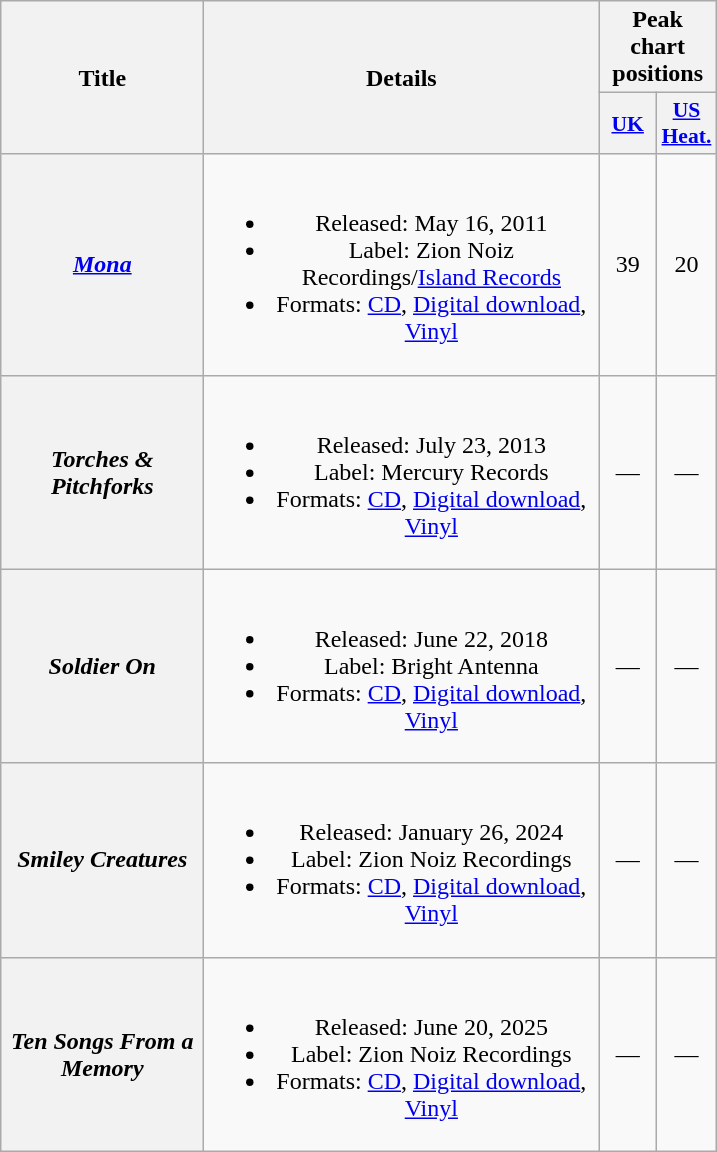<table class="wikitable plainrowheaders" style="text-align:center;">
<tr>
<th scope="col" rowspan="2" style="width:8em;">Title</th>
<th scope="col" rowspan="2" style="width:16em;">Details</th>
<th scope="col" colspan="2">Peak chart positions</th>
</tr>
<tr>
<th scope="col" style="width:2.2em;font-size:90%;"><a href='#'>UK</a><br></th>
<th scope="col" style="width:2.2em;font-size:90%;"><a href='#'>US<br>Heat.</a><br></th>
</tr>
<tr>
<th scope="row"><em><a href='#'>Mona</a></em></th>
<td><br><ul><li>Released: May 16, 2011</li><li>Label: Zion Noiz Recordings/<a href='#'>Island Records</a></li><li>Formats: <a href='#'>CD</a>, <a href='#'>Digital download</a>, <a href='#'>Vinyl</a></li></ul></td>
<td>39</td>
<td>20</td>
</tr>
<tr>
<th scope="row"><em>Torches & Pitchforks</em></th>
<td><br><ul><li>Released: July 23, 2013</li><li>Label: Mercury Records</li><li>Formats: <a href='#'>CD</a>, <a href='#'>Digital download</a>, <a href='#'>Vinyl</a></li></ul></td>
<td>—</td>
<td>—</td>
</tr>
<tr>
<th scope="row"><em>Soldier On</em></th>
<td><br><ul><li>Released: June 22, 2018</li><li>Label: Bright Antenna</li><li>Formats: <a href='#'>CD</a>, <a href='#'>Digital download</a>, <a href='#'>Vinyl</a></li></ul></td>
<td>—</td>
<td>—</td>
</tr>
<tr>
<th scope="row"><em>Smiley Creatures</em></th>
<td><br><ul><li>Released: January 26, 2024</li><li>Label: Zion Noiz Recordings</li><li>Formats: <a href='#'>CD</a>, <a href='#'>Digital download</a>, <a href='#'>Vinyl</a></li></ul></td>
<td>—</td>
<td>—</td>
</tr>
<tr>
<th scope="row"><em>Ten Songs From a Memory</em></th>
<td><br><ul><li>Released: June 20, 2025</li><li>Label: Zion Noiz Recordings</li><li>Formats: <a href='#'>CD</a>, <a href='#'>Digital download</a>, <a href='#'>Vinyl</a></li></ul></td>
<td>—</td>
<td>—</td>
</tr>
</table>
